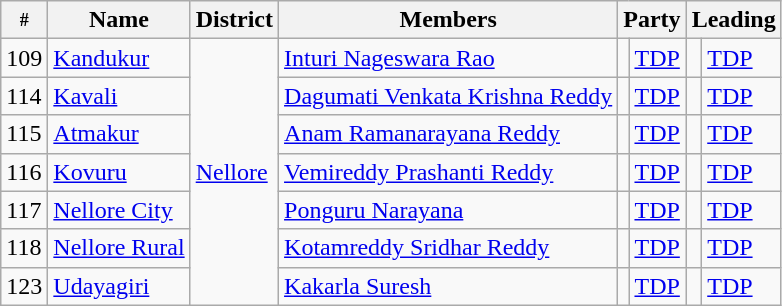<table class="wikitable sortable">
<tr>
<th width="10px" style="font-size:75%">#</th>
<th>Name</th>
<th>District</th>
<th>Members</th>
<th colspan="2">Party</th>
<th colspan=2>Leading<br></th>
</tr>
<tr>
<td>109</td>
<td><a href='#'>Kandukur</a></td>
<td rowspan="7"><a href='#'>Nellore</a></td>
<td><a href='#'>Inturi Nageswara Rao</a></td>
<td></td>
<td><a href='#'>TDP</a></td>
<td></td>
<td><a href='#'>TDP</a></td>
</tr>
<tr>
<td>114</td>
<td><a href='#'>Kavali</a></td>
<td><a href='#'>Dagumati Venkata Krishna Reddy</a></td>
<td></td>
<td><a href='#'>TDP</a></td>
<td></td>
<td><a href='#'>TDP</a></td>
</tr>
<tr>
<td>115</td>
<td><a href='#'>Atmakur</a></td>
<td><a href='#'>Anam Ramanarayana Reddy</a></td>
<td></td>
<td><a href='#'>TDP</a></td>
<td></td>
<td><a href='#'>TDP</a></td>
</tr>
<tr>
<td>116</td>
<td><a href='#'>Kovuru</a></td>
<td><a href='#'>Vemireddy Prashanti Reddy</a></td>
<td></td>
<td><a href='#'>TDP</a></td>
<td></td>
<td><a href='#'>TDP</a></td>
</tr>
<tr>
<td>117</td>
<td><a href='#'>Nellore City</a></td>
<td><a href='#'>Ponguru Narayana</a></td>
<td></td>
<td><a href='#'>TDP</a></td>
<td></td>
<td><a href='#'>TDP</a></td>
</tr>
<tr>
<td>118</td>
<td><a href='#'>Nellore Rural</a></td>
<td><a href='#'>Kotamreddy Sridhar Reddy</a></td>
<td></td>
<td><a href='#'>TDP</a></td>
<td></td>
<td><a href='#'>TDP</a></td>
</tr>
<tr>
<td>123</td>
<td><a href='#'>Udayagiri</a></td>
<td><a href='#'>Kakarla Suresh</a></td>
<td></td>
<td><a href='#'>TDP</a></td>
<td></td>
<td><a href='#'>TDP</a></td>
</tr>
</table>
